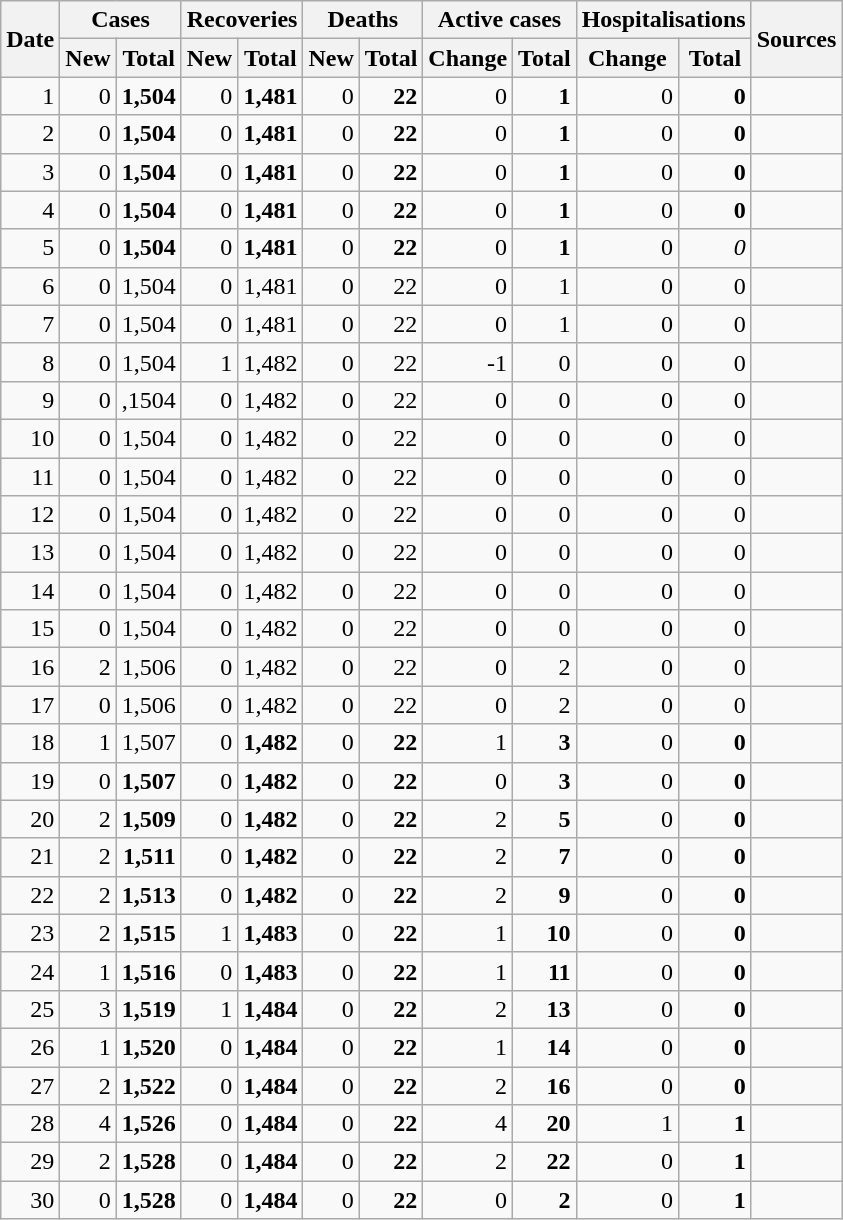<table class="wikitable sortable mw-collapsible mw-collapsed sticky-header-multi sort-under" style="text-align:right;">
<tr>
<th rowspan=2>Date</th>
<th colspan=2>Cases</th>
<th colspan=2>Recoveries</th>
<th colspan=2>Deaths</th>
<th colspan=2>Active cases</th>
<th colspan=2>Hospitalisations</th>
<th rowspan=2 class="unsortable">Sources</th>
</tr>
<tr>
<th>New</th>
<th>Total</th>
<th>New</th>
<th>Total</th>
<th>New</th>
<th>Total</th>
<th>Change</th>
<th>Total</th>
<th>Change</th>
<th>Total</th>
</tr>
<tr>
<td>1</td>
<td>0</td>
<td><strong>1,504</strong></td>
<td>0</td>
<td><strong>1,481</strong></td>
<td>0</td>
<td><strong>22</strong></td>
<td>0</td>
<td><strong>1</strong></td>
<td>0</td>
<td><strong>0</strong></td>
<td></td>
</tr>
<tr>
<td>2</td>
<td>0</td>
<td><strong>1,504</strong></td>
<td>0</td>
<td><strong>1,481</strong></td>
<td>0</td>
<td><strong>22</strong></td>
<td>0</td>
<td><strong>1</strong></td>
<td>0</td>
<td><strong>0</strong></td>
<td></td>
</tr>
<tr>
<td>3</td>
<td>0</td>
<td><strong>1,504</strong></td>
<td>0</td>
<td><strong>1,481</strong></td>
<td>0</td>
<td><strong>22</strong></td>
<td>0</td>
<td><strong>1</strong></td>
<td>0</td>
<td><strong>0</strong></td>
<td></td>
</tr>
<tr>
<td>4</td>
<td>0</td>
<td><strong>1,504</strong></td>
<td>0</td>
<td><strong>1,481</strong></td>
<td>0</td>
<td><strong>22</strong></td>
<td>0</td>
<td><strong>1</strong></td>
<td>0</td>
<td><strong>0</strong></td>
<td></td>
</tr>
<tr>
<td>5</td>
<td>0</td>
<td><strong>1,504</strong></td>
<td>0</td>
<td><strong>1,481</strong></td>
<td>0</td>
<td><strong>22</strong></td>
<td>0</td>
<td><strong>1</strong></td>
<td>0</td>
<td><em>0<strong></td>
<td></td>
</tr>
<tr>
<td>6</td>
<td>0</td>
<td></strong>1,504<strong></td>
<td>0</td>
<td></strong>1,481<strong></td>
<td>0</td>
<td></strong>22<strong></td>
<td>0</td>
<td></strong>1<strong></td>
<td>0</td>
<td></strong>0<strong></td>
<td></td>
</tr>
<tr>
<td>7</td>
<td>0</td>
<td></strong>1,504<strong></td>
<td>0</td>
<td></strong>1,481<strong></td>
<td>0</td>
<td></strong>22<strong></td>
<td>0</td>
<td></strong>1<strong></td>
<td>0</td>
<td></strong>0<strong></td>
<td></td>
</tr>
<tr>
<td>8</td>
<td>0</td>
<td></strong>1,504<strong></td>
<td>1</td>
<td></strong>1,482<strong></td>
<td>0</td>
<td></strong>22<strong></td>
<td>-1</td>
<td></strong>0<strong></td>
<td>0</td>
<td></strong>0<strong></td>
<td></td>
</tr>
<tr>
<td>9</td>
<td>0</td>
<td></strong>,1504<strong></td>
<td>0</td>
<td></strong>1,482<strong></td>
<td>0</td>
<td></strong>22<strong></td>
<td>0</td>
<td></strong>0<strong></td>
<td>0</td>
<td></strong>0<strong></td>
<td></td>
</tr>
<tr>
<td>10</td>
<td>0</td>
<td></strong>1,504<strong></td>
<td>0</td>
<td></strong>1,482<strong></td>
<td>0</td>
<td></strong>22<strong></td>
<td>0</td>
<td></strong>0<strong></td>
<td>0</td>
<td></strong>0<strong></td>
<td></td>
</tr>
<tr>
<td>11</td>
<td>0</td>
<td></strong>1,504<strong></td>
<td>0</td>
<td></strong>1,482<strong></td>
<td>0</td>
<td></strong>22<strong></td>
<td>0</td>
<td></strong>0<strong></td>
<td>0</td>
<td></strong>0<strong></td>
<td></td>
</tr>
<tr>
<td>12</td>
<td>0</td>
<td></strong>1,504<strong></td>
<td>0</td>
<td></strong>1,482<strong></td>
<td>0</td>
<td></strong>22<strong></td>
<td>0</td>
<td></strong>0<strong></td>
<td>0</td>
<td></strong>0<strong></td>
<td></td>
</tr>
<tr>
<td>13</td>
<td>0</td>
<td></strong>1,504<strong></td>
<td>0</td>
<td></strong>1,482<strong></td>
<td>0</td>
<td></strong>22<strong></td>
<td>0</td>
<td></strong>0<strong></td>
<td>0</td>
<td></strong>0<strong></td>
<td></td>
</tr>
<tr>
<td>14</td>
<td>0</td>
<td></strong>1,504<strong></td>
<td>0</td>
<td></strong>1,482<strong></td>
<td>0</td>
<td></strong>22<strong></td>
<td>0</td>
<td></strong>0<strong></td>
<td>0</td>
<td></strong>0<strong></td>
<td></td>
</tr>
<tr>
<td>15</td>
<td>0</td>
<td></strong>1,504<strong></td>
<td>0</td>
<td></strong>1,482<strong></td>
<td>0</td>
<td></strong>22<strong></td>
<td>0</td>
<td></strong>0<strong></td>
<td>0</td>
<td></strong>0<strong></td>
<td></td>
</tr>
<tr>
<td>16</td>
<td>2</td>
<td></strong>1,506<strong></td>
<td>0</td>
<td></strong>1,482<strong></td>
<td>0</td>
<td></strong>22<strong></td>
<td>0</td>
<td></strong>2<strong></td>
<td>0</td>
<td></strong>0<strong></td>
<td></td>
</tr>
<tr>
<td>17</td>
<td>0</td>
<td></strong>1,506<strong></td>
<td>0</td>
<td></strong>1,482<strong></td>
<td>0</td>
<td></strong>22<strong></td>
<td>0</td>
<td></strong>2<strong></td>
<td>0</td>
<td></strong>0<strong></td>
<td></td>
</tr>
<tr>
<td>18</td>
<td>1</td>
<td></em>1,507</strong></td>
<td>0</td>
<td><strong>1,482</strong></td>
<td>0</td>
<td><strong>22</strong></td>
<td>1</td>
<td><strong>3</strong></td>
<td>0</td>
<td><strong>0</strong></td>
<td></td>
</tr>
<tr>
<td>19</td>
<td>0</td>
<td><strong>1,507</strong></td>
<td>0</td>
<td><strong>1,482</strong></td>
<td>0</td>
<td><strong>22</strong></td>
<td>0</td>
<td><strong>3</strong></td>
<td>0</td>
<td><strong>0</strong></td>
<td></td>
</tr>
<tr>
<td>20</td>
<td>2</td>
<td><strong>1,509</strong></td>
<td>0</td>
<td><strong>1,482</strong></td>
<td>0</td>
<td><strong>22</strong></td>
<td>2</td>
<td><strong>5</strong></td>
<td>0</td>
<td><strong>0</strong></td>
<td></td>
</tr>
<tr>
<td>21</td>
<td>2</td>
<td><strong>1,511</strong></td>
<td>0</td>
<td><strong>1,482</strong></td>
<td>0</td>
<td><strong>22</strong></td>
<td>2</td>
<td><strong>7</strong></td>
<td>0</td>
<td><strong>0</strong></td>
<td></td>
</tr>
<tr>
<td>22</td>
<td>2</td>
<td><strong>1,513</strong></td>
<td>0</td>
<td><strong>1,482</strong></td>
<td>0</td>
<td><strong>22</strong></td>
<td>2</td>
<td><strong>9</strong></td>
<td>0</td>
<td><strong>0</strong></td>
<td></td>
</tr>
<tr>
<td>23</td>
<td>2</td>
<td><strong>1,515</strong></td>
<td>1</td>
<td><strong>1,483</strong></td>
<td>0</td>
<td><strong>22</strong></td>
<td>1</td>
<td><strong>10</strong></td>
<td>0</td>
<td><strong>0</strong></td>
<td></td>
</tr>
<tr>
<td>24</td>
<td>1</td>
<td><strong>1,516</strong></td>
<td>0</td>
<td><strong>1,483</strong></td>
<td>0</td>
<td><strong>22</strong></td>
<td>1</td>
<td><strong>11</strong></td>
<td>0</td>
<td><strong>0</strong></td>
<td></td>
</tr>
<tr>
<td>25</td>
<td>3</td>
<td><strong>1,519</strong></td>
<td>1</td>
<td><strong>1,484</strong></td>
<td>0</td>
<td><strong>22</strong></td>
<td>2</td>
<td><strong>13</strong></td>
<td>0</td>
<td><strong>0</strong></td>
<td></td>
</tr>
<tr>
<td>26</td>
<td>1</td>
<td><strong>1,520</strong></td>
<td>0</td>
<td><strong>1,484</strong></td>
<td>0</td>
<td><strong>22</strong></td>
<td>1</td>
<td><strong>14</strong></td>
<td>0</td>
<td><strong>0</strong></td>
<td></td>
</tr>
<tr>
<td>27</td>
<td>2</td>
<td><strong>1,522</strong></td>
<td>0</td>
<td><strong>1,484</strong></td>
<td>0</td>
<td><strong>22</strong></td>
<td>2</td>
<td><strong>16</strong></td>
<td>0</td>
<td><strong>0</strong></td>
<td></td>
</tr>
<tr>
<td>28</td>
<td>4</td>
<td><strong>1,526</strong></td>
<td>0</td>
<td><strong>1,484</strong></td>
<td>0</td>
<td><strong>22</strong></td>
<td>4</td>
<td><strong>20</strong></td>
<td>1</td>
<td><strong>1</strong></td>
<td></td>
</tr>
<tr>
<td>29</td>
<td>2</td>
<td><strong>1,528</strong></td>
<td>0</td>
<td><strong>1,484</strong></td>
<td>0</td>
<td><strong>22</strong></td>
<td>2</td>
<td><strong>22</strong></td>
<td>0</td>
<td><strong>1</strong></td>
<td></td>
</tr>
<tr>
<td>30</td>
<td>0</td>
<td><strong>1,528</strong></td>
<td>0</td>
<td><strong>1,484</strong></td>
<td>0</td>
<td><strong>22</strong></td>
<td>0</td>
<td><strong>2</strong></td>
<td>0</td>
<td><strong>1</strong></td>
<td></td>
</tr>
</table>
